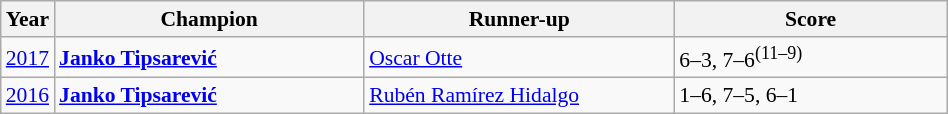<table class="wikitable" style="font-size:90%">
<tr>
<th>Year</th>
<th width="200">Champion</th>
<th width="200">Runner-up</th>
<th width="175">Score</th>
</tr>
<tr>
<td><a href='#'>2017</a></td>
<td> <strong><a href='#'>Janko Tipsarević</a></strong></td>
<td> <a href='#'>Oscar Otte</a></td>
<td>6–3, 7–6<sup>(11–9)</sup></td>
</tr>
<tr>
<td><a href='#'>2016</a></td>
<td> <strong><a href='#'>Janko Tipsarević</a></strong></td>
<td> <a href='#'>Rubén Ramírez Hidalgo</a></td>
<td>1–6, 7–5, 6–1</td>
</tr>
</table>
